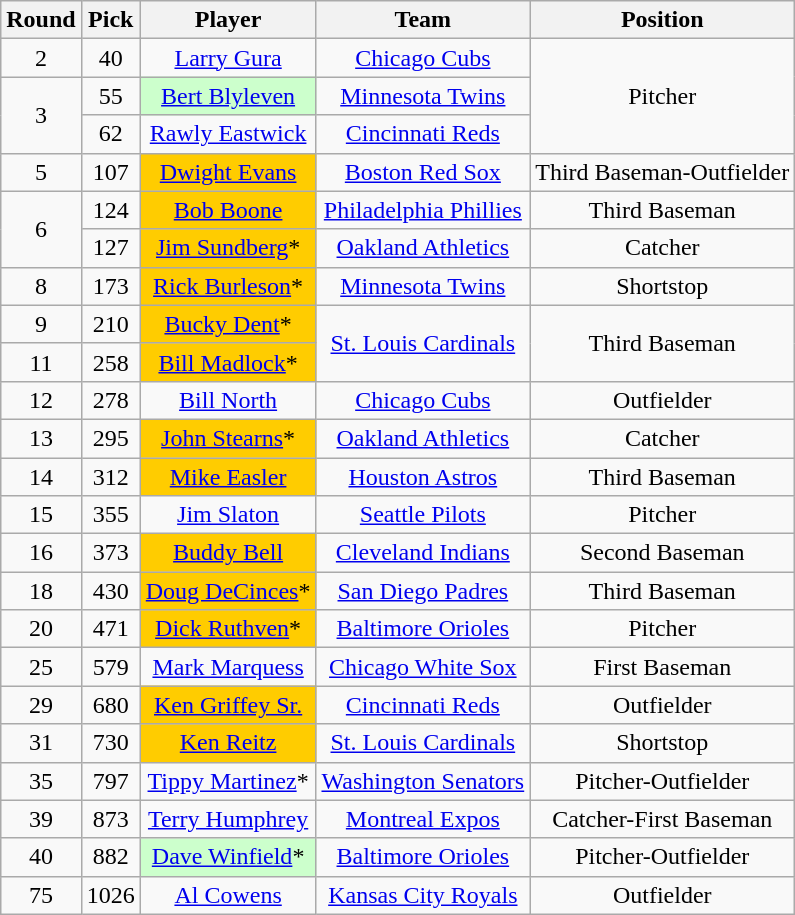<table class="wikitable sortable" style="text-align:center;" border="1">
<tr>
<th>Round</th>
<th>Pick</th>
<th>Player</th>
<th>Team</th>
<th>Position</th>
</tr>
<tr>
<td>2</td>
<td>40</td>
<td><a href='#'>Larry Gura</a></td>
<td><a href='#'>Chicago Cubs</a></td>
<td rowspan="3">Pitcher</td>
</tr>
<tr>
<td rowspan="2">3</td>
<td>55</td>
<td bgcolor="#CCFFCC"><a href='#'>Bert Blyleven</a></td>
<td><a href='#'>Minnesota Twins</a></td>
</tr>
<tr>
<td>62</td>
<td><a href='#'>Rawly Eastwick</a></td>
<td><a href='#'>Cincinnati Reds</a></td>
</tr>
<tr>
<td>5</td>
<td>107</td>
<td bgcolor="#FFCC00"><a href='#'>Dwight Evans</a></td>
<td><a href='#'>Boston Red Sox</a></td>
<td>Third Baseman-Outfielder</td>
</tr>
<tr>
<td rowspan="2">6</td>
<td>124</td>
<td bgcolor="#FFCC00"><a href='#'>Bob Boone</a></td>
<td><a href='#'>Philadelphia Phillies</a></td>
<td>Third Baseman</td>
</tr>
<tr>
<td>127</td>
<td bgcolor="#FFCC00"><a href='#'>Jim Sundberg</a>*</td>
<td><a href='#'>Oakland Athletics</a></td>
<td>Catcher</td>
</tr>
<tr>
<td>8</td>
<td>173</td>
<td bgcolor="#FFCC00"><a href='#'>Rick Burleson</a>*</td>
<td><a href='#'>Minnesota Twins</a></td>
<td>Shortstop</td>
</tr>
<tr>
<td>9</td>
<td>210</td>
<td bgcolor="#FFCC00"><a href='#'>Bucky Dent</a>*</td>
<td rowspan="2"><a href='#'>St. Louis Cardinals</a></td>
<td rowspan="2">Third Baseman</td>
</tr>
<tr>
<td>11</td>
<td>258</td>
<td bgcolor="#FFCC00"><a href='#'>Bill Madlock</a>*</td>
</tr>
<tr>
<td>12</td>
<td>278</td>
<td><a href='#'>Bill North</a></td>
<td><a href='#'>Chicago Cubs</a></td>
<td>Outfielder</td>
</tr>
<tr>
<td>13</td>
<td>295</td>
<td bgcolor="#FFCC00"><a href='#'>John Stearns</a>*</td>
<td><a href='#'>Oakland Athletics</a></td>
<td>Catcher</td>
</tr>
<tr>
<td>14</td>
<td>312</td>
<td bgcolor="#FFCC00"><a href='#'>Mike Easler</a></td>
<td><a href='#'>Houston Astros</a></td>
<td>Third Baseman</td>
</tr>
<tr>
<td>15</td>
<td>355</td>
<td><a href='#'>Jim Slaton</a></td>
<td><a href='#'>Seattle Pilots</a></td>
<td>Pitcher</td>
</tr>
<tr>
<td>16</td>
<td>373</td>
<td bgcolor="#FFCC00"><a href='#'>Buddy Bell</a></td>
<td><a href='#'>Cleveland Indians</a></td>
<td>Second Baseman</td>
</tr>
<tr>
<td>18</td>
<td>430</td>
<td bgcolor="#FFCC00"><a href='#'>Doug DeCinces</a>*</td>
<td><a href='#'>San Diego Padres</a></td>
<td>Third Baseman</td>
</tr>
<tr>
<td>20</td>
<td>471</td>
<td bgcolor="#FFCC00"><a href='#'>Dick Ruthven</a>*</td>
<td><a href='#'>Baltimore Orioles</a></td>
<td>Pitcher</td>
</tr>
<tr>
<td>25</td>
<td>579</td>
<td><a href='#'>Mark Marquess</a></td>
<td><a href='#'>Chicago White Sox</a></td>
<td>First Baseman</td>
</tr>
<tr>
<td>29</td>
<td>680</td>
<td bgcolor="#FFCC00"><a href='#'>Ken Griffey Sr.</a></td>
<td><a href='#'>Cincinnati Reds</a></td>
<td>Outfielder</td>
</tr>
<tr>
<td>31</td>
<td>730</td>
<td bgcolor="#FFCC00"><a href='#'>Ken Reitz</a></td>
<td><a href='#'>St. Louis Cardinals</a></td>
<td>Shortstop</td>
</tr>
<tr>
<td>35</td>
<td>797</td>
<td><a href='#'>Tippy Martinez</a>*</td>
<td><a href='#'>Washington Senators</a></td>
<td>Pitcher-Outfielder</td>
</tr>
<tr>
<td>39</td>
<td>873</td>
<td><a href='#'>Terry Humphrey</a></td>
<td><a href='#'>Montreal Expos</a></td>
<td>Catcher-First Baseman</td>
</tr>
<tr>
<td>40</td>
<td>882</td>
<td bgcolor="#CCFFCC"><a href='#'>Dave Winfield</a>*</td>
<td><a href='#'>Baltimore Orioles</a></td>
<td>Pitcher-Outfielder</td>
</tr>
<tr>
<td>75</td>
<td>1026</td>
<td><a href='#'>Al Cowens</a></td>
<td><a href='#'>Kansas City Royals</a></td>
<td>Outfielder</td>
</tr>
</table>
